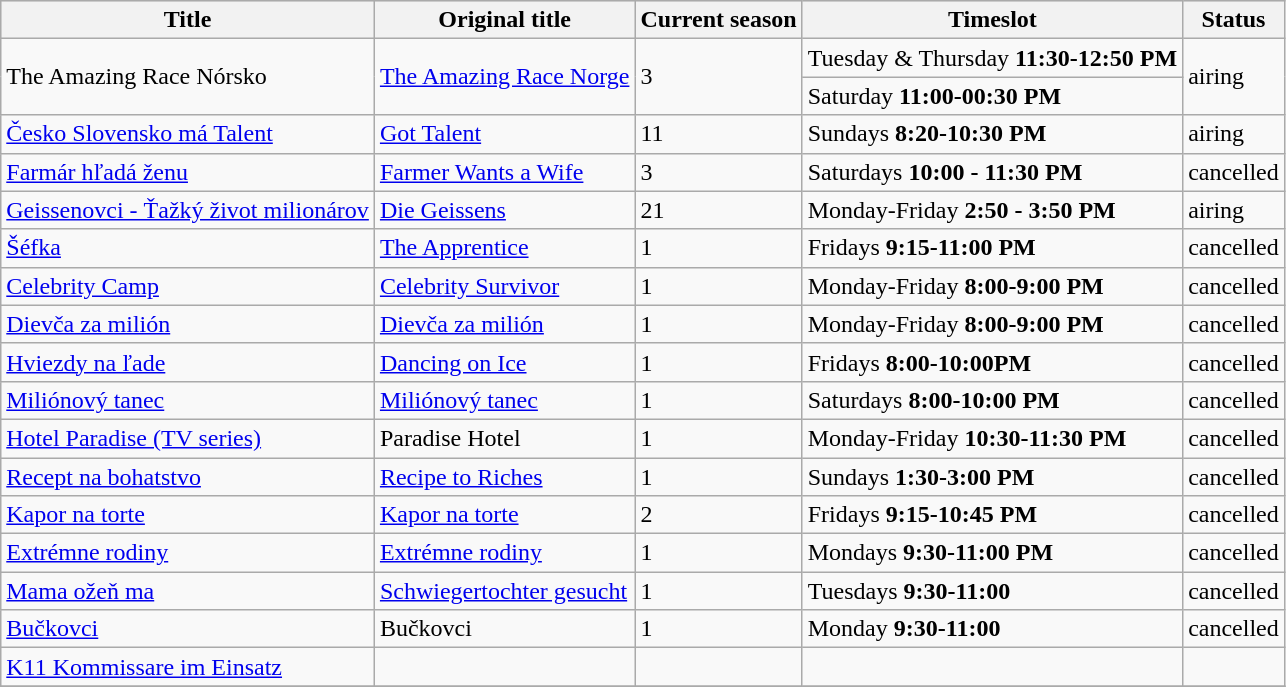<table class="wikitable">
<tr style="background:#e0e0e0;">
<th>Title</th>
<th>Original title</th>
<th>Current season</th>
<th>Timeslot</th>
<th>Status</th>
</tr>
<tr>
<td rowspan=2>The Amazing Race Nórsko</td>
<td rowspan=2><a href='#'>The Amazing Race Norge</a></td>
<td rowspan=2>3</td>
<td>Tuesday & Thursday <strong>11:30-12:50 PM</strong></td>
<td rowspan=2>airing</td>
</tr>
<tr>
<td>Saturday <strong>11:00-00:30 PM</strong></td>
</tr>
<tr>
<td><a href='#'>Česko Slovensko má Talent</a></td>
<td><a href='#'>Got Talent</a></td>
<td>11</td>
<td>Sundays <strong>8:20-10:30 PM</strong></td>
<td>airing</td>
</tr>
<tr>
<td><a href='#'>Farmár hľadá ženu</a></td>
<td><a href='#'>Farmer Wants a Wife</a></td>
<td>3</td>
<td>Saturdays <strong>10:00 - 11:30 PM</strong></td>
<td>cancelled</td>
</tr>
<tr>
<td><a href='#'>Geissenovci - Ťažký život milionárov</a></td>
<td><a href='#'>Die Geissens</a></td>
<td>21</td>
<td>Monday-Friday <strong>2:50 - 3:50 PM</strong></td>
<td>airing</td>
</tr>
<tr>
<td><a href='#'>Šéfka</a></td>
<td><a href='#'>The Apprentice</a></td>
<td>1</td>
<td>Fridays <strong>9:15-11:00 PM</strong></td>
<td>cancelled</td>
</tr>
<tr>
<td><a href='#'>Celebrity Camp</a></td>
<td><a href='#'>Celebrity Survivor</a></td>
<td>1</td>
<td>Monday-Friday <strong>8:00-9:00 PM</strong></td>
<td>cancelled</td>
</tr>
<tr>
<td><a href='#'>Dievča za milión</a></td>
<td><a href='#'>Dievča za milión</a></td>
<td>1</td>
<td>Monday-Friday <strong>8:00-9:00 PM</strong></td>
<td>cancelled</td>
</tr>
<tr>
<td><a href='#'>Hviezdy na ľade</a></td>
<td><a href='#'>Dancing on Ice</a></td>
<td>1</td>
<td>Fridays <strong>8:00-10:00PM</strong></td>
<td>cancelled</td>
</tr>
<tr>
<td><a href='#'>Miliónový tanec</a></td>
<td><a href='#'>Miliónový tanec</a></td>
<td>1</td>
<td>Saturdays <strong>8:00-10:00 PM</strong></td>
<td>cancelled</td>
</tr>
<tr>
<td><a href='#'>Hotel Paradise (TV series)</a></td>
<td>Paradise Hotel</td>
<td>1</td>
<td>Monday-Friday <strong>10:30-11:30 PM</strong></td>
<td>cancelled</td>
</tr>
<tr>
<td><a href='#'>Recept na bohatstvo</a></td>
<td><a href='#'>Recipe to Riches</a></td>
<td>1</td>
<td>Sundays <strong>1:30-3:00 PM</strong></td>
<td>cancelled</td>
</tr>
<tr>
<td><a href='#'>Kapor na torte</a></td>
<td><a href='#'>Kapor na torte</a></td>
<td>2</td>
<td>Fridays <strong>9:15-10:45 PM</strong></td>
<td>cancelled</td>
</tr>
<tr>
<td><a href='#'>Extrémne rodiny</a></td>
<td><a href='#'>Extrémne rodiny</a></td>
<td>1</td>
<td>Mondays <strong>9:30-11:00 PM</strong></td>
<td>cancelled</td>
</tr>
<tr>
<td><a href='#'>Mama ožeň ma</a></td>
<td><a href='#'>Schwiegertochter gesucht</a></td>
<td>1</td>
<td>Tuesdays <strong>9:30-11:00</strong></td>
<td>cancelled</td>
</tr>
<tr>
<td><a href='#'>Bučkovci</a></td>
<td>Bučkovci</td>
<td>1</td>
<td>Monday <strong>9:30-11:00</strong></td>
<td>cancelled</td>
</tr>
<tr>
<td><a href='#'>K11 Kommissare im Einsatz</a></td>
<td></td>
<td></td>
<td></td>
<td></td>
</tr>
<tr>
</tr>
</table>
